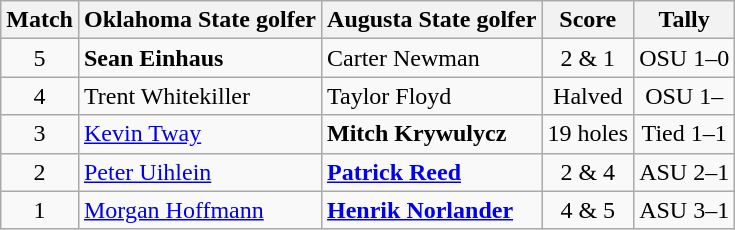<table class="wikitable" style="text-align:center">
<tr>
<th>Match</th>
<th>Oklahoma State golfer</th>
<th>Augusta State golfer</th>
<th>Score</th>
<th>Tally</th>
</tr>
<tr>
<td>5</td>
<td align=left><strong>Sean Einhaus</strong></td>
<td align=left>Carter Newman</td>
<td>2 & 1</td>
<td>OSU 1–0</td>
</tr>
<tr>
<td>4</td>
<td align=left>Trent Whitekiller</td>
<td align=left>Taylor Floyd</td>
<td>Halved</td>
<td>OSU 1–</td>
</tr>
<tr>
<td>3</td>
<td align=left><a href='#'>Kevin Tway</a></td>
<td align=left><strong>Mitch Krywulycz</strong></td>
<td>19 holes</td>
<td>Tied 1–1</td>
</tr>
<tr>
<td>2</td>
<td align=left><a href='#'>Peter Uihlein</a></td>
<td align=left><strong><a href='#'>Patrick Reed</a></strong></td>
<td>2 & 4</td>
<td>ASU 2–1</td>
</tr>
<tr>
<td>1</td>
<td align=left><a href='#'>Morgan Hoffmann</a></td>
<td align=left><strong><a href='#'>Henrik Norlander</a></strong></td>
<td>4 & 5</td>
<td>ASU 3–1</td>
</tr>
</table>
